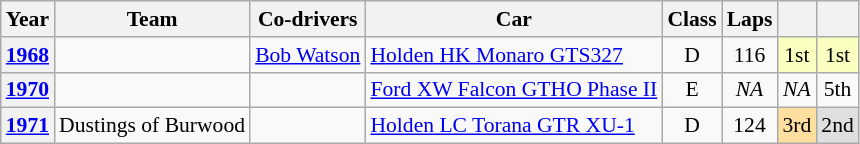<table class="wikitable" style="text-align:center; font-size:90%">
<tr>
<th>Year</th>
<th>Team</th>
<th>Co-drivers</th>
<th>Car</th>
<th>Class</th>
<th>Laps</th>
<th></th>
<th></th>
</tr>
<tr align="center">
<th><a href='#'>1968</a></th>
<td align="left"></td>
<td align="left"> <a href='#'>Bob Watson</a></td>
<td align="left"><a href='#'>Holden HK Monaro GTS327</a></td>
<td>D</td>
<td>116</td>
<td style="background:#fbffbf;">1st</td>
<td style="background:#fbffbf;">1st</td>
</tr>
<tr align="center">
<th><a href='#'>1970</a></th>
<td align="left"></td>
<td align="left"></td>
<td align="left"><a href='#'>Ford XW Falcon GTHO Phase II</a></td>
<td>E</td>
<td><em>NA</em></td>
<td><em>NA</em></td>
<td>5th</td>
</tr>
<tr align="center">
<th><a href='#'>1971</a></th>
<td align="left"> Dustings of Burwood</td>
<td align="left"></td>
<td align="left"><a href='#'>Holden LC Torana GTR XU-1</a></td>
<td>D</td>
<td>124</td>
<td style="background:#ffdf9f;">3rd</td>
<td style="background:#dfdfdf;">2nd</td>
</tr>
</table>
